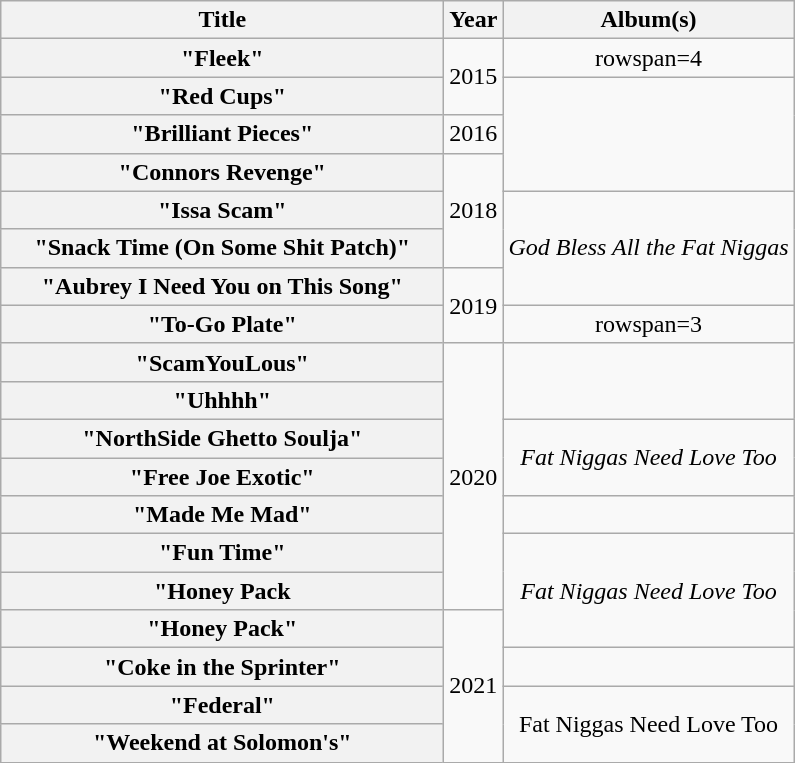<table class="wikitable plainrowheaders" style="text-align:center;">
<tr>
<th scope="col" style="width:18em;">Title</th>
<th scope="col"  style="width:1em;">Year</th>
<th scope="col">Album(s)</th>
</tr>
<tr>
<th scope="row">"Fleek"</th>
<td rowspan=2>2015</td>
<td>rowspan=4 </td>
</tr>
<tr>
<th scope="row">"Red Cups"</th>
</tr>
<tr>
<th scope="row">"Brilliant Pieces"</th>
<td rowspan=1>2016</td>
</tr>
<tr>
<th scope="row">"Connors Revenge"</th>
<td rowspan=3>2018</td>
</tr>
<tr>
<th scope="row">"Issa Scam"</th>
<td rowspan=3><em>God Bless All the Fat Niggas</em></td>
</tr>
<tr>
<th scope="row">"Snack Time (On Some Shit Patch)"</th>
</tr>
<tr>
<th scope="row">"Aubrey I Need You on This Song"</th>
<td rowspan=2>2019</td>
</tr>
<tr>
<th scope="row">"To-Go Plate"</th>
<td>rowspan=3 </td>
</tr>
<tr>
<th scope="row">"ScamYouLous" </th>
<td rowspan=7>2020</td>
</tr>
<tr>
<th scope="row">"Uhhhh"</th>
</tr>
<tr>
<th scope="row">"NorthSide Ghetto Soulja"</th>
<td rowspan=2><em>Fat Niggas Need Love Too</em></td>
</tr>
<tr>
<th scope="row">"Free Joe Exotic"</th>
</tr>
<tr>
<th scope="row">"Made Me Mad"</th>
</tr>
<tr>
<th scope="row">"Fun Time" </th>
<td rowspan=3><em>Fat Niggas Need Love Too</em></td>
</tr>
<tr>
<th scope="row">"Honey Pack<em></th>
</tr>
<tr>
<th scope="row">"Honey Pack" </th>
<td rowspan=4>2021</td>
</tr>
<tr>
<th scope="row">"Coke in the Sprinter"</th>
<td></td>
</tr>
<tr>
<th scope="row">"Federal"</th>
<td rowspan=2></em>Fat Niggas Need Love Too<em></td>
</tr>
<tr>
<th scope="row">"Weekend at Solomon's"</th>
</tr>
</table>
